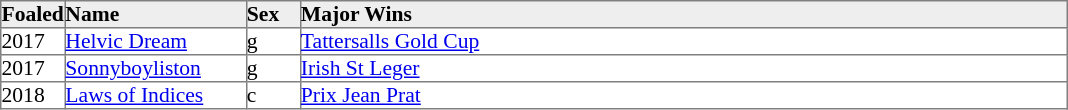<table border="1" cellpadding="0" style="border-collapse: collapse; font-size:90%">
<tr bgcolor="#eeeeee">
<td width="35px"><strong>Foaled</strong></td>
<td width="120px"><strong>Name</strong></td>
<td width="35px"><strong>Sex</strong></td>
<td width="510px"><strong>Major Wins</strong></td>
</tr>
<tr>
<td>2017</td>
<td><a href='#'>Helvic Dream</a></td>
<td>g</td>
<td><a href='#'>Tattersalls Gold Cup</a></td>
</tr>
<tr>
<td>2017</td>
<td><a href='#'>Sonnyboyliston</a></td>
<td>g</td>
<td><a href='#'>Irish St Leger</a></td>
</tr>
<tr>
<td>2018</td>
<td><a href='#'>Laws of Indices</a></td>
<td>c</td>
<td><a href='#'>Prix Jean Prat</a></td>
</tr>
</table>
